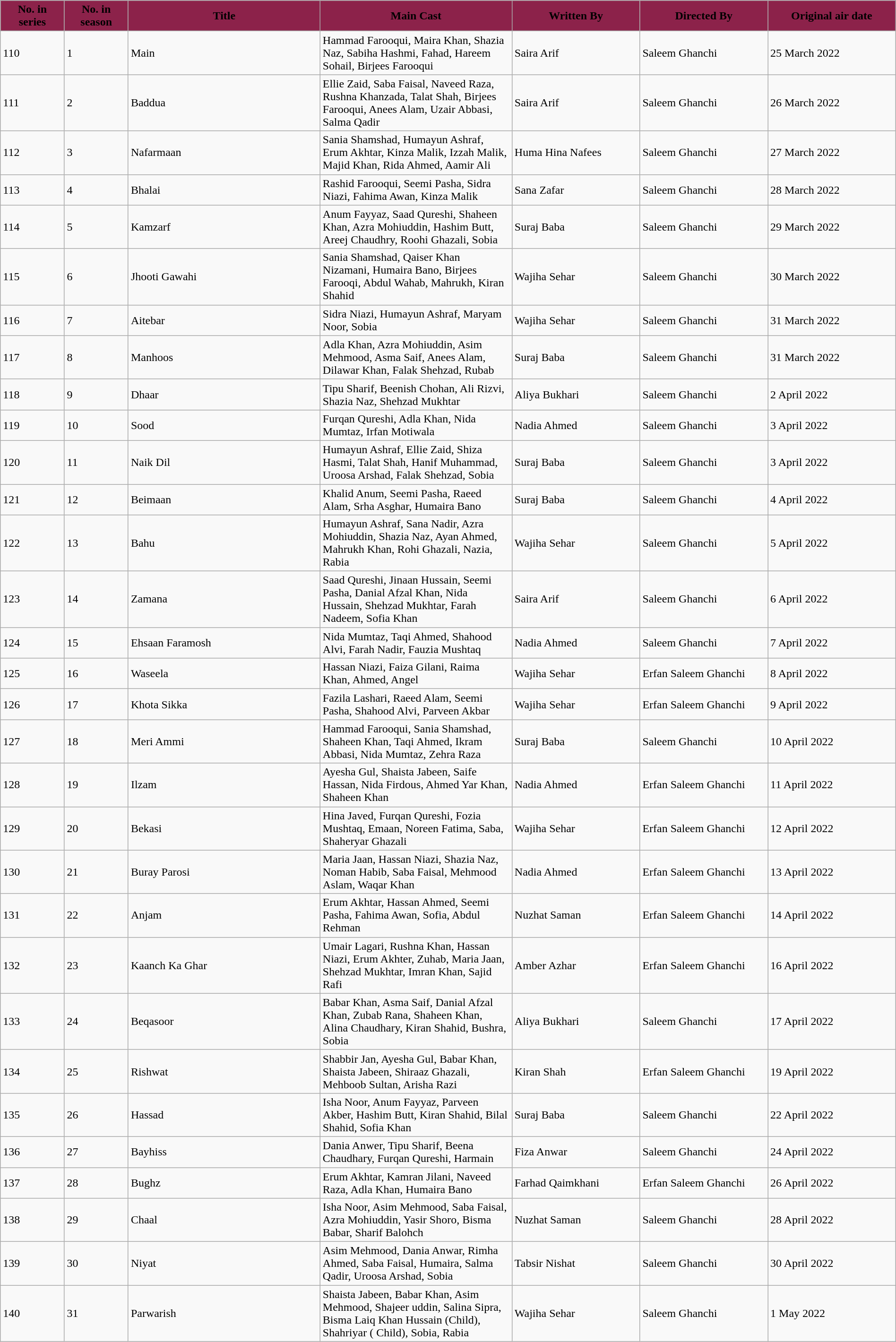<table class="wikitable plainrowheaders"  style="width:100%; margin-right:0;">
<tr>
<th scope="col" style="width:5%; background:#8C224A;"><span>  No. in series</span></th>
<th scope="col" style="width:5%; background:#8C224A;"><span>  No. in season</span></th>
<th scope="col" style="width:15%; background:#8C224A;"><span> Title</span></th>
<th scope="col" style="width:15%; background:#8C224A;"><span> Main Cast</span></th>
<th scope="col" style="width:10%; background:#8C224A;"><span> Written By</span></th>
<th scope="col" style="width:10%; background:#8C224A;"><span> Directed By</span></th>
<th scope="col" style="width:10%; background:#8C224A;"><span> Original air date</span></th>
</tr>
<tr>
<td>110</td>
<td>1</td>
<td>Main</td>
<td>Hammad Farooqui, Maira Khan, Shazia Naz, Sabiha Hashmi, Fahad, Hareem Sohail, Birjees Farooqui</td>
<td>Saira Arif</td>
<td>Saleem Ghanchi</td>
<td>25 March 2022</td>
</tr>
<tr>
<td>111</td>
<td>2</td>
<td>Baddua</td>
<td>Ellie Zaid, Saba Faisal, Naveed Raza, Rushna Khanzada, Talat Shah, Birjees Farooqui, Anees Alam, Uzair Abbasi, Salma Qadir</td>
<td>Saira Arif</td>
<td>Saleem Ghanchi</td>
<td>26 March 2022</td>
</tr>
<tr>
<td>112</td>
<td>3</td>
<td>Nafarmaan</td>
<td>Sania Shamshad, Humayun Ashraf, Erum Akhtar, Kinza Malik, Izzah Malik, Majid Khan, Rida Ahmed, Aamir Ali</td>
<td>Huma Hina Nafees</td>
<td>Saleem Ghanchi</td>
<td>27 March 2022</td>
</tr>
<tr>
<td>113</td>
<td>4</td>
<td>Bhalai</td>
<td>Rashid Farooqui, Seemi Pasha, Sidra Niazi, Fahima Awan, Kinza Malik</td>
<td>Sana Zafar</td>
<td>Saleem Ghanchi</td>
<td>28 March 2022</td>
</tr>
<tr>
<td>114</td>
<td>5</td>
<td>Kamzarf</td>
<td>Anum Fayyaz, Saad Qureshi, Shaheen Khan, Azra Mohiuddin, Hashim Butt, Areej Chaudhry, Roohi Ghazali, Sobia</td>
<td>Suraj Baba</td>
<td>Saleem Ghanchi</td>
<td>29 March 2022</td>
</tr>
<tr>
<td>115</td>
<td>6</td>
<td>Jhooti Gawahi</td>
<td>Sania Shamshad, Qaiser Khan Nizamani, Humaira Bano, Birjees Farooqi, Abdul Wahab, Mahrukh, Kiran Shahid</td>
<td>Wajiha Sehar</td>
<td>Saleem Ghanchi</td>
<td>30 March 2022</td>
</tr>
<tr>
<td>116</td>
<td>7</td>
<td>Aitebar</td>
<td>Sidra Niazi, Humayun Ashraf, Maryam Noor, Sobia</td>
<td>Wajiha Sehar</td>
<td>Saleem Ghanchi</td>
<td>31 March 2022</td>
</tr>
<tr>
<td>117</td>
<td>8</td>
<td>Manhoos</td>
<td>Adla Khan, Azra Mohiuddin, Asim Mehmood, Asma Saif, Anees Alam, Dilawar Khan, Falak Shehzad, Rubab</td>
<td>Suraj Baba</td>
<td>Saleem Ghanchi</td>
<td>31 March 2022</td>
</tr>
<tr>
<td>118</td>
<td>9</td>
<td>Dhaar</td>
<td>Tipu Sharif, Beenish Chohan, Ali Rizvi, Shazia Naz, Shehzad Mukhtar</td>
<td>Aliya Bukhari</td>
<td>Saleem Ghanchi</td>
<td>2 April 2022</td>
</tr>
<tr>
<td>119</td>
<td>10</td>
<td>Sood</td>
<td>Furqan Qureshi, Adla Khan, Nida Mumtaz, Irfan Motiwala</td>
<td>Nadia Ahmed</td>
<td>Saleem Ghanchi</td>
<td>3 April 2022</td>
</tr>
<tr>
<td>120</td>
<td>11</td>
<td>Naik Dil</td>
<td>Humayun Ashraf, Ellie Zaid, Shiza Hasmi, Talat Shah, Hanif Muhammad, Uroosa Arshad, Falak Shehzad, Sobia</td>
<td>Suraj Baba</td>
<td>Saleem Ghanchi</td>
<td>3 April 2022</td>
</tr>
<tr>
<td>121</td>
<td>12</td>
<td>Beimaan</td>
<td>Khalid Anum, Seemi Pasha, Raeed Alam, Srha Asghar, Humaira Bano</td>
<td>Suraj Baba</td>
<td>Saleem Ghanchi</td>
<td>4 April 2022</td>
</tr>
<tr>
<td>122</td>
<td>13</td>
<td>Bahu</td>
<td>Humayun Ashraf, Sana Nadir, Azra Mohiuddin, Shazia Naz, Ayan Ahmed, Mahrukh Khan, Rohi Ghazali, Nazia, Rabia</td>
<td>Wajiha Sehar</td>
<td>Saleem Ghanchi</td>
<td>5 April 2022</td>
</tr>
<tr>
<td>123</td>
<td>14</td>
<td>Zamana</td>
<td>Saad Qureshi, Jinaan Hussain, Seemi Pasha, Danial Afzal Khan, Nida Hussain, Shehzad Mukhtar, Farah Nadeem, Sofia Khan</td>
<td>Saira Arif</td>
<td>Saleem Ghanchi</td>
<td>6 April 2022</td>
</tr>
<tr>
<td>124</td>
<td>15</td>
<td>Ehsaan Faramosh</td>
<td>Nida Mumtaz, Taqi Ahmed, Shahood Alvi, Farah Nadir, Fauzia Mushtaq</td>
<td>Nadia Ahmed</td>
<td>Saleem Ghanchi</td>
<td>7 April 2022</td>
</tr>
<tr>
<td>125</td>
<td>16</td>
<td>Waseela</td>
<td>Hassan Niazi, Faiza Gilani, Raima Khan, Ahmed, Angel</td>
<td>Wajiha Sehar</td>
<td>Erfan Saleem Ghanchi</td>
<td>8 April 2022</td>
</tr>
<tr>
<td>126</td>
<td>17</td>
<td>Khota Sikka</td>
<td>Fazila Lashari, Raeed Alam, Seemi Pasha, Shahood Alvi, Parveen Akbar</td>
<td>Wajiha Sehar</td>
<td>Erfan Saleem Ghanchi</td>
<td>9 April 2022</td>
</tr>
<tr>
<td>127</td>
<td>18</td>
<td>Meri Ammi</td>
<td>Hammad Farooqui, Sania Shamshad, Shaheen Khan, Taqi Ahmed, Ikram Abbasi, Nida Mumtaz, Zehra Raza</td>
<td>Suraj Baba</td>
<td>Saleem Ghanchi</td>
<td>10 April 2022</td>
</tr>
<tr>
<td>128</td>
<td>19</td>
<td>Ilzam</td>
<td>Ayesha Gul, Shaista Jabeen, Saife Hassan, Nida Firdous, Ahmed Yar Khan, Shaheen Khan</td>
<td>Nadia Ahmed</td>
<td>Erfan Saleem Ghanchi</td>
<td>11 April 2022</td>
</tr>
<tr>
<td>129</td>
<td>20</td>
<td>Bekasi</td>
<td>Hina Javed, Furqan Qureshi, Fozia Mushtaq, Emaan, Noreen Fatima, Saba, Shaheryar Ghazali</td>
<td>Wajiha Sehar</td>
<td>Erfan Saleem Ghanchi</td>
<td>12 April 2022</td>
</tr>
<tr>
<td>130</td>
<td>21</td>
<td>Buray Parosi</td>
<td>Maria Jaan, Hassan Niazi, Shazia Naz, Noman Habib, Saba Faisal, Mehmood Aslam, Waqar Khan</td>
<td>Nadia Ahmed</td>
<td>Erfan Saleem Ghanchi</td>
<td>13 April 2022</td>
</tr>
<tr>
<td>131</td>
<td>22</td>
<td>Anjam</td>
<td>Erum Akhtar, Hassan Ahmed, Seemi Pasha, Fahima Awan, Sofia, Abdul Rehman</td>
<td>Nuzhat Saman</td>
<td>Erfan Saleem Ghanchi</td>
<td>14 April 2022</td>
</tr>
<tr>
<td>132</td>
<td>23</td>
<td>Kaanch Ka Ghar</td>
<td>Umair Lagari, Rushna Khan, Hassan Niazi, Erum Akhter, Zuhab, Maria Jaan, Shehzad Mukhtar, Imran Khan, Sajid Rafi</td>
<td>Amber Azhar</td>
<td>Erfan Saleem Ghanchi</td>
<td>16 April 2022</td>
</tr>
<tr>
<td>133</td>
<td>24</td>
<td>Beqasoor</td>
<td>Babar Khan, Asma Saif, Danial Afzal Khan, Zubab Rana, Shaheen Khan, Alina Chaudhary, Kiran Shahid, Bushra, Sobia</td>
<td>Aliya Bukhari</td>
<td>Saleem Ghanchi</td>
<td>17 April 2022</td>
</tr>
<tr>
<td>134</td>
<td>25</td>
<td>Rishwat</td>
<td>Shabbir Jan, Ayesha Gul, Babar Khan, Shaista Jabeen, Shiraaz Ghazali, Mehboob Sultan, Arisha Razi</td>
<td>Kiran Shah</td>
<td>Erfan Saleem Ghanchi</td>
<td>19 April 2022</td>
</tr>
<tr>
<td>135</td>
<td>26</td>
<td>Hassad</td>
<td>Isha Noor, Anum Fayyaz, Parveen Akber, Hashim Butt, Kiran Shahid, Bilal Shahid, Sofia Khan</td>
<td>Suraj Baba</td>
<td>Saleem Ghanchi</td>
<td>22 April 2022</td>
</tr>
<tr>
<td>136</td>
<td>27</td>
<td>Bayhiss</td>
<td>Dania Anwer, Tipu Sharif, Beena Chaudhary, Furqan Qureshi, Harmain</td>
<td>Fiza Anwar</td>
<td>Saleem Ghanchi</td>
<td>24 April 2022</td>
</tr>
<tr>
<td>137</td>
<td>28</td>
<td>Bughz</td>
<td>Erum Akhtar, Kamran Jilani, Naveed Raza, Adla Khan, Humaira Bano</td>
<td>Farhad Qaimkhani</td>
<td>Erfan Saleem Ghanchi</td>
<td>26 April 2022</td>
</tr>
<tr>
<td>138</td>
<td>29</td>
<td>Chaal</td>
<td>Isha Noor, Asim Mehmood, Saba Faisal, Azra Mohiuddin, Yasir Shoro, Bisma Babar, Sharif Balohch</td>
<td>Nuzhat Saman</td>
<td>Saleem Ghanchi</td>
<td>28 April 2022</td>
</tr>
<tr>
<td>139</td>
<td>30</td>
<td>Niyat</td>
<td>Asim Mehmood, Dania Anwar, Rimha Ahmed, Saba Faisal, Humaira, Salma Qadir, Uroosa Arshad, Sobia</td>
<td>Tabsir Nishat</td>
<td>Saleem Ghanchi</td>
<td>30 April 2022</td>
</tr>
<tr>
<td>140</td>
<td>31</td>
<td>Parwarish</td>
<td>Shaista Jabeen, Babar Khan, Asim Mehmood, Shajeer uddin, Salina Sipra, Bisma Laiq Khan Hussain (Child), Shahriyar ( Child), Sobia, Rabia</td>
<td>Wajiha Sehar</td>
<td>Saleem Ghanchi</td>
<td>1 May 2022</td>
</tr>
</table>
